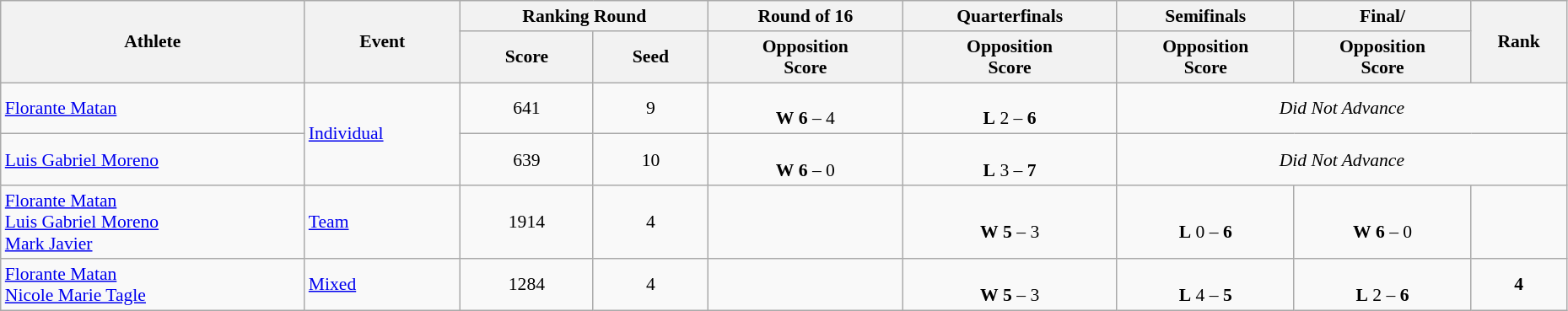<table class="wikitable" width="98%" style="text-align:center; font-size:90%">
<tr>
<th rowspan=2>Athlete</th>
<th rowspan=2>Event</th>
<th colspan=2>Ranking Round</th>
<th>Round of 16</th>
<th>Quarterfinals</th>
<th>Semifinals</th>
<th>Final/</th>
<th rowspan=2>Rank</th>
</tr>
<tr>
<th>Score</th>
<th>Seed</th>
<th>Opposition<br>Score</th>
<th>Opposition<br>Score</th>
<th>Opposition<br>Score</th>
<th>Opposition<br>Score</th>
</tr>
<tr align=center>
<td align=left><a href='#'>Florante Matan</a></td>
<td rowspan=2 align=left><a href='#'>Individual</a></td>
<td>641</td>
<td>9 <strong></strong></td>
<td> <br> <strong>W</strong> <strong>6</strong> – 4</td>
<td> <br> <strong>L</strong> 2 – <strong>6</strong></td>
<td colspan=3><em>Did Not Advance</em></td>
</tr>
<tr>
<td align=left><a href='#'>Luis Gabriel Moreno</a></td>
<td>639</td>
<td>10 <strong></strong></td>
<td> <br> <strong>W</strong> <strong>6</strong> – 0</td>
<td> <br> <strong>L</strong> 3 – <strong>7</strong></td>
<td colspan=3><em>Did Not Advance</em></td>
</tr>
<tr align=center>
<td align=left><a href='#'>Florante Matan</a><br><a href='#'>Luis Gabriel Moreno</a><br><a href='#'>Mark Javier</a></td>
<td align=left><a href='#'>Team</a></td>
<td>1914</td>
<td>4</td>
<td></td>
<td> <br> <strong>W</strong> <strong>5</strong> – 3</td>
<td> <br> <strong>L</strong> 0 – <strong>6</strong></td>
<td> <br> <strong>W</strong> <strong>6</strong> – 0</td>
<td align=center></td>
</tr>
<tr align=center>
<td align=left><a href='#'>Florante Matan</a><br><a href='#'>Nicole Marie Tagle</a></td>
<td align=left><a href='#'>Mixed</a></td>
<td>1284</td>
<td>4</td>
<td></td>
<td> <br> <strong>W</strong> <strong>5</strong> – 3</td>
<td> <br> <strong>L</strong> 4 – <strong>5</strong></td>
<td> <br> <strong>L</strong> 2 – <strong>6</strong></td>
<td align=center><strong>4</strong></td>
</tr>
</table>
